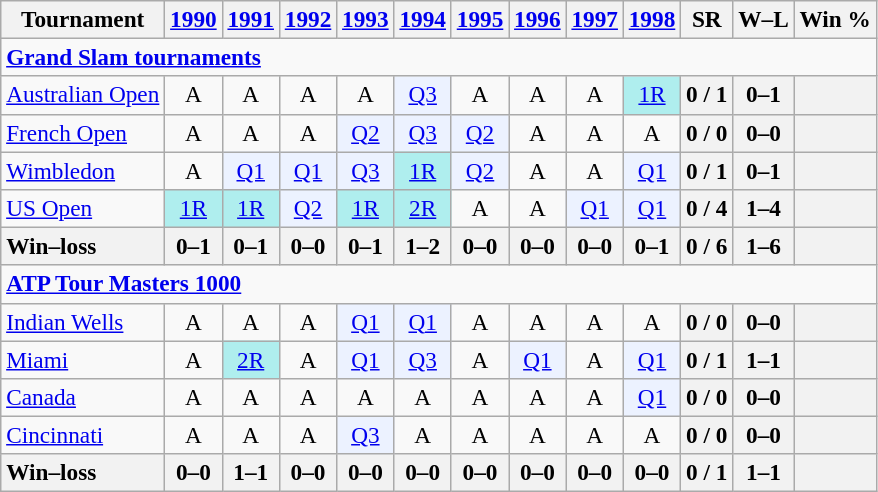<table class=wikitable style=text-align:center;font-size:97%>
<tr>
<th>Tournament</th>
<th><a href='#'>1990</a></th>
<th><a href='#'>1991</a></th>
<th><a href='#'>1992</a></th>
<th><a href='#'>1993</a></th>
<th><a href='#'>1994</a></th>
<th><a href='#'>1995</a></th>
<th><a href='#'>1996</a></th>
<th><a href='#'>1997</a></th>
<th><a href='#'>1998</a></th>
<th>SR</th>
<th>W–L</th>
<th>Win %</th>
</tr>
<tr>
<td colspan=23 align=left><strong><a href='#'>Grand Slam tournaments</a></strong></td>
</tr>
<tr>
<td align=left><a href='#'>Australian Open</a></td>
<td>A</td>
<td>A</td>
<td>A</td>
<td>A</td>
<td bgcolor=ecf2ff><a href='#'>Q3</a></td>
<td>A</td>
<td>A</td>
<td>A</td>
<td bgcolor=afeeee><a href='#'>1R</a></td>
<th>0 / 1</th>
<th>0–1</th>
<th></th>
</tr>
<tr>
<td align=left><a href='#'>French Open</a></td>
<td>A</td>
<td>A</td>
<td>A</td>
<td bgcolor=ecf2ff><a href='#'>Q2</a></td>
<td bgcolor=ecf2ff><a href='#'>Q3</a></td>
<td bgcolor=ecf2ff><a href='#'>Q2</a></td>
<td>A</td>
<td>A</td>
<td>A</td>
<th>0 / 0</th>
<th>0–0</th>
<th></th>
</tr>
<tr>
<td align=left><a href='#'>Wimbledon</a></td>
<td>A</td>
<td bgcolor=ecf2ff><a href='#'>Q1</a></td>
<td bgcolor=ecf2ff><a href='#'>Q1</a></td>
<td bgcolor=ecf2ff><a href='#'>Q3</a></td>
<td bgcolor=afeeee><a href='#'>1R</a></td>
<td bgcolor=ecf2ff><a href='#'>Q2</a></td>
<td>A</td>
<td>A</td>
<td bgcolor=ecf2ff><a href='#'>Q1</a></td>
<th>0 / 1</th>
<th>0–1</th>
<th></th>
</tr>
<tr>
<td align=left><a href='#'>US Open</a></td>
<td bgcolor=afeeee><a href='#'>1R</a></td>
<td bgcolor=afeeee><a href='#'>1R</a></td>
<td bgcolor=ecf2ff><a href='#'>Q2</a></td>
<td bgcolor=afeeee><a href='#'>1R</a></td>
<td bgcolor=afeeee><a href='#'>2R</a></td>
<td>A</td>
<td>A</td>
<td bgcolor=ecf2ff><a href='#'>Q1</a></td>
<td bgcolor=ecf2ff><a href='#'>Q1</a></td>
<th>0 / 4</th>
<th>1–4</th>
<th></th>
</tr>
<tr>
<th style=text-align:left>Win–loss</th>
<th>0–1</th>
<th>0–1</th>
<th>0–0</th>
<th>0–1</th>
<th>1–2</th>
<th>0–0</th>
<th>0–0</th>
<th>0–0</th>
<th>0–1</th>
<th>0 / 6</th>
<th>1–6</th>
<th></th>
</tr>
<tr>
<td colspan=25 style=text-align:left><strong><a href='#'>ATP Tour Masters 1000</a></strong></td>
</tr>
<tr>
<td align=left><a href='#'>Indian Wells</a></td>
<td>A</td>
<td>A</td>
<td>A</td>
<td bgcolor=ecf2ff><a href='#'>Q1</a></td>
<td bgcolor=ecf2ff><a href='#'>Q1</a></td>
<td>A</td>
<td>A</td>
<td>A</td>
<td>A</td>
<th>0 / 0</th>
<th>0–0</th>
<th></th>
</tr>
<tr>
<td align=left><a href='#'>Miami</a></td>
<td>A</td>
<td bgcolor=afeeee><a href='#'>2R</a></td>
<td>A</td>
<td bgcolor=ecf2ff><a href='#'>Q1</a></td>
<td bgcolor=ecf2ff><a href='#'>Q3</a></td>
<td>A</td>
<td bgcolor=ecf2ff><a href='#'>Q1</a></td>
<td>A</td>
<td bgcolor=ecf2ff><a href='#'>Q1</a></td>
<th>0 / 1</th>
<th>1–1</th>
<th></th>
</tr>
<tr>
<td align=left><a href='#'>Canada</a></td>
<td>A</td>
<td>A</td>
<td>A</td>
<td>A</td>
<td>A</td>
<td>A</td>
<td>A</td>
<td>A</td>
<td bgcolor=ecf2ff><a href='#'>Q1</a></td>
<th>0 / 0</th>
<th>0–0</th>
<th></th>
</tr>
<tr>
<td align=left><a href='#'>Cincinnati</a></td>
<td>A</td>
<td>A</td>
<td>A</td>
<td bgcolor=ecf2ff><a href='#'>Q3</a></td>
<td>A</td>
<td>A</td>
<td>A</td>
<td>A</td>
<td>A</td>
<th>0 / 0</th>
<th>0–0</th>
<th></th>
</tr>
<tr>
<th style=text-align:left>Win–loss</th>
<th>0–0</th>
<th>1–1</th>
<th>0–0</th>
<th>0–0</th>
<th>0–0</th>
<th>0–0</th>
<th>0–0</th>
<th>0–0</th>
<th>0–0</th>
<th>0 / 1</th>
<th>1–1</th>
<th></th>
</tr>
</table>
